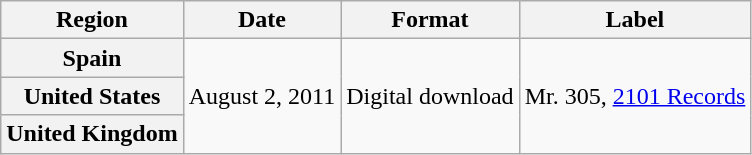<table class="wikitable plainrowheaders">
<tr>
<th scope="col">Region</th>
<th scope="col">Date</th>
<th scope="col">Format</th>
<th scope="col">Label</th>
</tr>
<tr>
<th scope="row">Spain</th>
<td rowspan="3">August 2, 2011</td>
<td rowspan="3">Digital download</td>
<td rowspan="3">Mr. 305, <a href='#'>2101 Records</a></td>
</tr>
<tr>
<th scope="row">United States</th>
</tr>
<tr>
<th scope="row">United Kingdom</th>
</tr>
</table>
